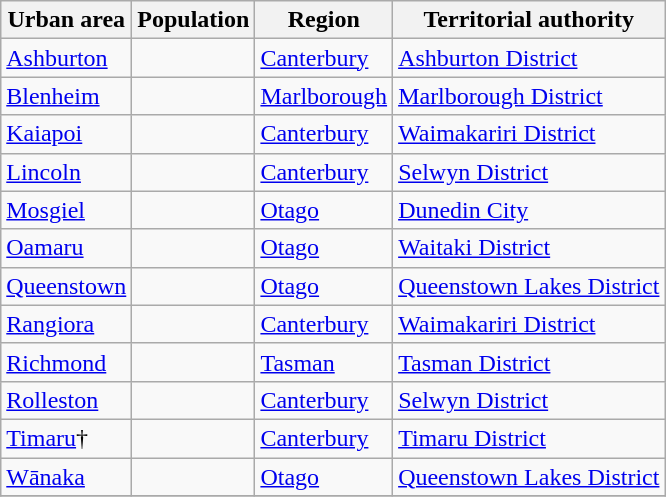<table class="wikitable sortable">
<tr>
<th align="left">Urban area</th>
<th>Population</th>
<th>Region</th>
<th>Territorial authority</th>
</tr>
<tr>
<td><a href='#'>Ashburton</a></td>
<td></td>
<td><a href='#'>Canterbury</a></td>
<td><a href='#'>Ashburton District</a></td>
</tr>
<tr>
<td><a href='#'>Blenheim</a></td>
<td></td>
<td><a href='#'>Marlborough</a></td>
<td><a href='#'>Marlborough District</a></td>
</tr>
<tr>
<td><a href='#'>Kaiapoi</a></td>
<td></td>
<td><a href='#'>Canterbury</a></td>
<td><a href='#'>Waimakariri District</a></td>
</tr>
<tr>
<td><a href='#'>Lincoln</a></td>
<td></td>
<td><a href='#'>Canterbury</a></td>
<td><a href='#'>Selwyn District</a></td>
</tr>
<tr>
<td><a href='#'>Mosgiel</a></td>
<td></td>
<td><a href='#'>Otago</a></td>
<td><a href='#'>Dunedin City</a></td>
</tr>
<tr>
<td><a href='#'>Oamaru</a></td>
<td></td>
<td><a href='#'>Otago</a></td>
<td><a href='#'>Waitaki District</a></td>
</tr>
<tr>
<td><a href='#'>Queenstown</a></td>
<td></td>
<td><a href='#'>Otago</a></td>
<td><a href='#'>Queenstown Lakes District</a></td>
</tr>
<tr>
<td><a href='#'>Rangiora</a></td>
<td></td>
<td><a href='#'>Canterbury</a></td>
<td><a href='#'>Waimakariri District</a></td>
</tr>
<tr>
<td><a href='#'>Richmond</a></td>
<td></td>
<td><a href='#'>Tasman</a></td>
<td><a href='#'>Tasman District</a></td>
</tr>
<tr>
<td><a href='#'>Rolleston</a></td>
<td></td>
<td><a href='#'>Canterbury</a></td>
<td><a href='#'>Selwyn District</a></td>
</tr>
<tr>
<td><a href='#'>Timaru</a>†</td>
<td></td>
<td><a href='#'>Canterbury</a></td>
<td><a href='#'>Timaru District</a></td>
</tr>
<tr>
<td><a href='#'>Wānaka</a></td>
<td></td>
<td><a href='#'>Otago</a></td>
<td><a href='#'>Queenstown Lakes District</a></td>
</tr>
<tr>
</tr>
</table>
